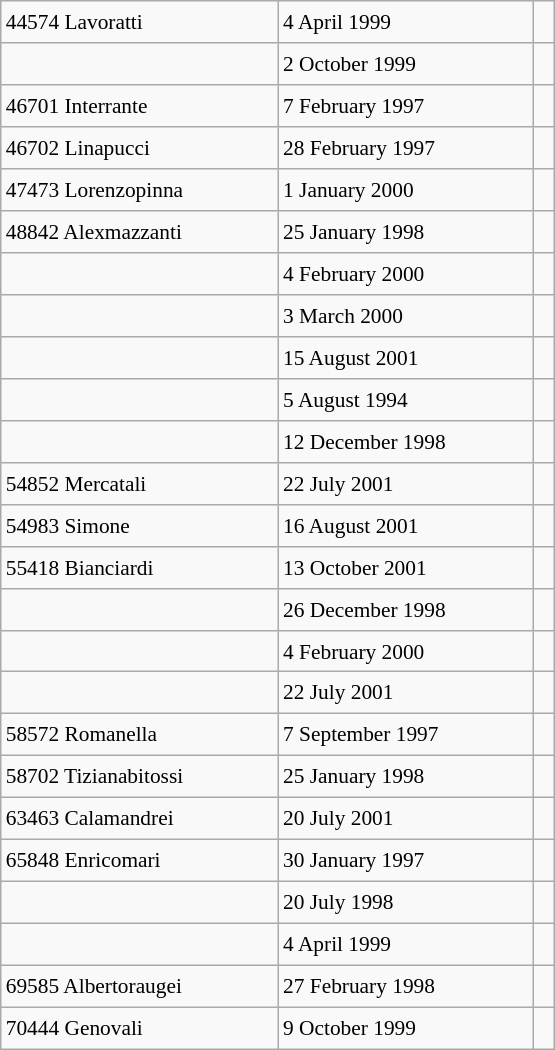<table class="wikitable" style="font-size: 89%; float: left; width: 26em; margin-right: 1em; height: 700px">
<tr>
<td>44574 Lavoratti</td>
<td>4 April 1999</td>
<td> </td>
</tr>
<tr>
<td></td>
<td>2 October 1999</td>
<td> </td>
</tr>
<tr>
<td>46701 Interrante</td>
<td>7 February 1997</td>
<td> </td>
</tr>
<tr>
<td>46702 Linapucci</td>
<td>28 February 1997</td>
<td> </td>
</tr>
<tr>
<td>47473 Lorenzopinna</td>
<td>1 January 2000</td>
<td> </td>
</tr>
<tr>
<td>48842 Alexmazzanti</td>
<td>25 January 1998</td>
<td> </td>
</tr>
<tr>
<td></td>
<td>4 February 2000</td>
<td> </td>
</tr>
<tr>
<td></td>
<td>3 March 2000</td>
<td> </td>
</tr>
<tr>
<td></td>
<td>15 August 2001</td>
<td> </td>
</tr>
<tr>
<td></td>
<td>5 August 1994</td>
<td> </td>
</tr>
<tr>
<td></td>
<td>12 December 1998</td>
<td> </td>
</tr>
<tr>
<td>54852 Mercatali</td>
<td>22 July 2001</td>
<td> </td>
</tr>
<tr>
<td>54983 Simone</td>
<td>16 August 2001</td>
<td> </td>
</tr>
<tr>
<td>55418 Bianciardi</td>
<td>13 October 2001</td>
<td> </td>
</tr>
<tr>
<td></td>
<td>26 December 1998</td>
<td> </td>
</tr>
<tr>
<td></td>
<td>4 February 2000</td>
<td> </td>
</tr>
<tr>
<td></td>
<td>22 July 2001</td>
<td> </td>
</tr>
<tr>
<td>58572 Romanella</td>
<td>7 September 1997</td>
<td> </td>
</tr>
<tr>
<td>58702 Tizianabitossi</td>
<td>25 January 1998</td>
<td> </td>
</tr>
<tr>
<td>63463 Calamandrei</td>
<td>20 July 2001</td>
<td> </td>
</tr>
<tr>
<td>65848 Enricomari</td>
<td>30 January 1997</td>
<td></td>
</tr>
<tr>
<td></td>
<td>20 July 1998</td>
<td> </td>
</tr>
<tr>
<td></td>
<td>4 April 1999</td>
<td> </td>
</tr>
<tr>
<td>69585 Albertoraugei</td>
<td>27 February 1998</td>
<td> </td>
</tr>
<tr>
<td>70444 Genovali</td>
<td>9 October 1999</td>
<td> </td>
</tr>
</table>
